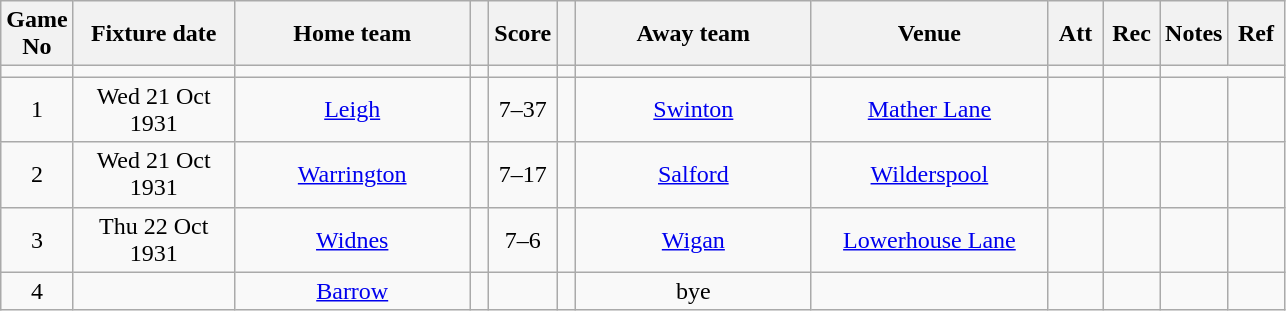<table class="wikitable" style="text-align:center;">
<tr>
<th width=20 abbr="No">Game No</th>
<th width=100 abbr="Date">Fixture date</th>
<th width=150 abbr="Home team">Home team</th>
<th width=5 abbr="space"></th>
<th width=20 abbr="Score">Score</th>
<th width=5 abbr="space"></th>
<th width=150 abbr="Away team">Away team</th>
<th width=150 abbr="Venue">Venue</th>
<th width=30 abbr="Att">Att</th>
<th width=30 abbr="Rec">Rec</th>
<th width=20 abbr="Notes">Notes</th>
<th width=30 abbr="Ref">Ref</th>
</tr>
<tr>
<td></td>
<td></td>
<td></td>
<td></td>
<td></td>
<td></td>
<td></td>
<td></td>
<td></td>
<td></td>
</tr>
<tr>
<td>1</td>
<td>Wed 21 Oct 1931</td>
<td><a href='#'>Leigh</a></td>
<td></td>
<td>7–37</td>
<td></td>
<td><a href='#'>Swinton</a></td>
<td><a href='#'>Mather Lane</a></td>
<td></td>
<td></td>
<td></td>
<td></td>
</tr>
<tr>
<td>2</td>
<td>Wed 21 Oct 1931</td>
<td><a href='#'>Warrington</a></td>
<td></td>
<td>7–17</td>
<td></td>
<td><a href='#'>Salford</a></td>
<td><a href='#'>Wilderspool</a></td>
<td></td>
<td></td>
<td></td>
<td></td>
</tr>
<tr>
<td>3</td>
<td>Thu 22 Oct 1931</td>
<td><a href='#'>Widnes</a></td>
<td></td>
<td>7–6</td>
<td></td>
<td><a href='#'>Wigan</a></td>
<td><a href='#'>Lowerhouse Lane</a></td>
<td></td>
<td></td>
<td></td>
<td></td>
</tr>
<tr>
<td>4</td>
<td></td>
<td><a href='#'>Barrow</a></td>
<td></td>
<td></td>
<td></td>
<td>bye</td>
<td></td>
<td></td>
<td></td>
<td></td>
<td></td>
</tr>
</table>
